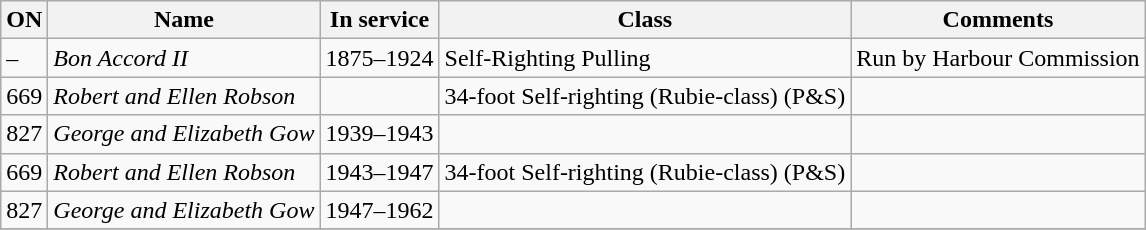<table class="wikitable">
<tr>
<th>ON</th>
<th>Name</th>
<th>In service</th>
<th>Class</th>
<th>Comments</th>
</tr>
<tr>
<td>–</td>
<td><em>Bon Accord II</em></td>
<td>1875–1924</td>
<td>Self-Righting Pulling</td>
<td>Run by Harbour Commission</td>
</tr>
<tr>
<td>669</td>
<td><em>Robert and Ellen Robson</em></td>
<td></td>
<td>34-foot Self-righting (Rubie-class) (P&S)</td>
<td></td>
</tr>
<tr>
<td>827</td>
<td><em>George and Elizabeth Gow</em></td>
<td>1939–1943</td>
<td></td>
<td></td>
</tr>
<tr>
<td>669</td>
<td><em>Robert and Ellen Robson</em></td>
<td>1943–1947</td>
<td>34-foot Self-righting (Rubie-class) (P&S)</td>
<td></td>
</tr>
<tr>
<td>827</td>
<td><em>George and Elizabeth Gow</em></td>
<td>1947–1962</td>
<td></td>
<td></td>
</tr>
<tr>
</tr>
</table>
